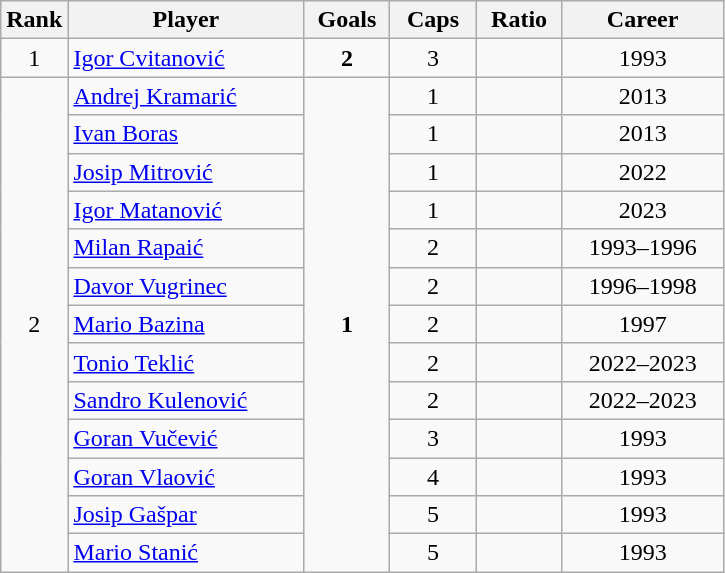<table class="wikitable sortable" style="text-align: center;">
<tr>
<th width=30px>Rank</th>
<th class="unsortable" width=150px>Player</th>
<th width=50px>Goals</th>
<th width=50px>Caps</th>
<th width=50px>Ratio</th>
<th class="unsortable" width=100px>Career</th>
</tr>
<tr>
<td>1</td>
<td align=left><a href='#'>Igor Cvitanović</a></td>
<td><strong>2</strong></td>
<td>3</td>
<td></td>
<td>1993</td>
</tr>
<tr>
<td rowspan=13>2</td>
<td align=left><a href='#'>Andrej Kramarić</a></td>
<td rowspan=13><strong>1</strong></td>
<td>1</td>
<td></td>
<td>2013</td>
</tr>
<tr>
<td align=left><a href='#'>Ivan Boras</a></td>
<td>1</td>
<td></td>
<td>2013</td>
</tr>
<tr>
<td align=left><a href='#'>Josip Mitrović</a></td>
<td>1</td>
<td></td>
<td>2022</td>
</tr>
<tr>
<td align=left><a href='#'>Igor Matanović</a></td>
<td>1</td>
<td></td>
<td>2023</td>
</tr>
<tr>
<td align=left><a href='#'>Milan Rapaić</a></td>
<td>2</td>
<td></td>
<td>1993–1996</td>
</tr>
<tr>
<td align=left><a href='#'>Davor Vugrinec</a></td>
<td>2</td>
<td></td>
<td>1996–1998</td>
</tr>
<tr>
<td align=left><a href='#'>Mario Bazina</a></td>
<td>2</td>
<td></td>
<td>1997</td>
</tr>
<tr>
<td align=left><a href='#'>Tonio Teklić</a></td>
<td>2</td>
<td></td>
<td>2022–2023</td>
</tr>
<tr>
<td align=left><a href='#'>Sandro Kulenović</a></td>
<td>2</td>
<td></td>
<td>2022–2023</td>
</tr>
<tr>
<td align=left><a href='#'>Goran Vučević</a></td>
<td>3</td>
<td></td>
<td>1993</td>
</tr>
<tr>
<td align=left><a href='#'>Goran Vlaović</a></td>
<td>4</td>
<td></td>
<td>1993</td>
</tr>
<tr>
<td align=left><a href='#'>Josip Gašpar</a></td>
<td>5</td>
<td></td>
<td>1993</td>
</tr>
<tr>
<td align=left><a href='#'>Mario Stanić</a></td>
<td>5</td>
<td></td>
<td>1993</td>
</tr>
</table>
